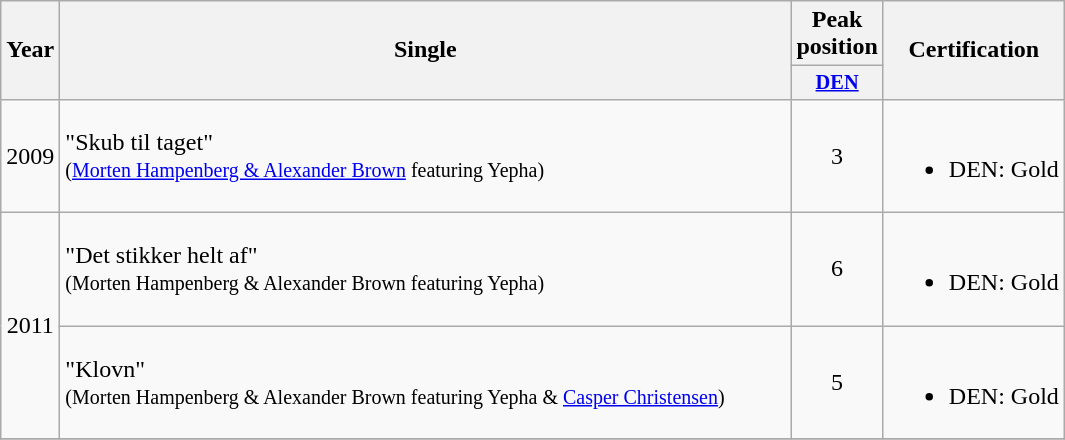<table class="wikitable plainrowheaders" style="text-align:left;" border="1">
<tr>
<th scope="col" rowspan="2">Year</th>
<th scope="col" rowspan="2" style="width:30em;">Single</th>
<th scope="col" colspan="1">Peak position</th>
<th scope="col" rowspan="2">Certification</th>
</tr>
<tr>
<th scope="col" style="width:3em;font-size:85%;"><a href='#'>DEN</a><br></th>
</tr>
<tr>
<td rowspan="1" align="center">2009</td>
<td>"Skub til taget" <br><small>(<a href='#'>Morten Hampenberg & Alexander Brown</a> featuring Yepha)</small></td>
<td style="text-align:center;">3</td>
<td><br><ul><li>DEN: Gold</li></ul></td>
</tr>
<tr>
<td rowspan="2" align="center">2011</td>
<td>"Det stikker helt af" <br><small>(Morten Hampenberg & Alexander Brown featuring Yepha)</small></td>
<td style="text-align:center;">6</td>
<td><br><ul><li>DEN: Gold</li></ul></td>
</tr>
<tr>
<td>"Klovn"<br><small>(Morten Hampenberg & Alexander Brown featuring Yepha & <a href='#'>Casper Christensen</a>)</small></td>
<td style="text-align:center;">5</td>
<td><br><ul><li>DEN: Gold</li></ul></td>
</tr>
<tr>
</tr>
</table>
